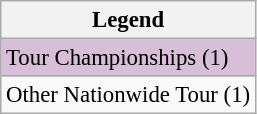<table class="wikitable" style="font-size:95%;">
<tr>
<th>Legend</th>
</tr>
<tr style="background:thistle;">
<td>Tour Championships (1)</td>
</tr>
<tr>
<td>Other Nationwide Tour (1)</td>
</tr>
</table>
